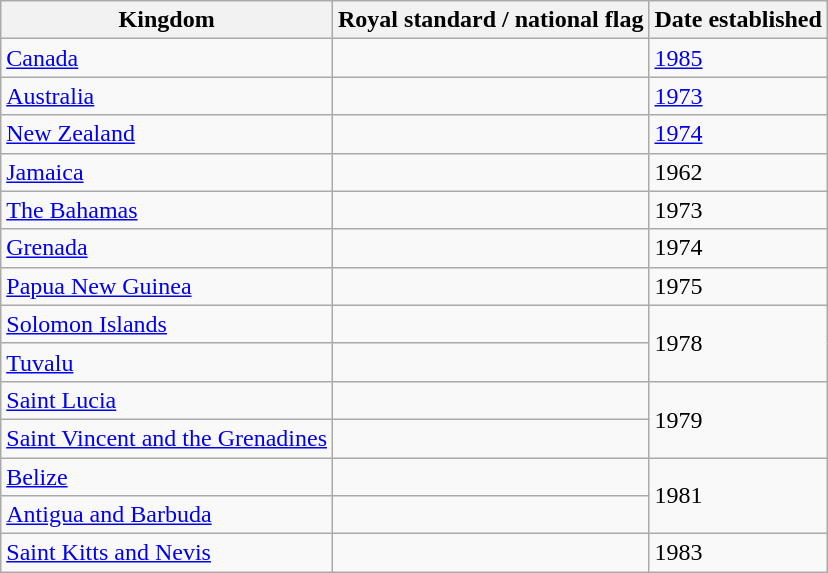<table class="wikitable sortable mw-collapsible">
<tr>
<th>Kingdom</th>
<th>Royal standard / national flag</th>
<th>Date established</th>
</tr>
<tr>
<td><a href='#'>Canada</a></td>
<td></td>
<td><a href='#'>1985</a></td>
</tr>
<tr>
<td><a href='#'>Australia</a></td>
<td></td>
<td><a href='#'>1973</a></td>
</tr>
<tr>
<td><a href='#'>New Zealand</a></td>
<td></td>
<td><a href='#'>1974</a></td>
</tr>
<tr>
<td><a href='#'>Jamaica</a></td>
<td></td>
<td>1962</td>
</tr>
<tr>
<td><a href='#'>The Bahamas</a></td>
<td></td>
<td>1973</td>
</tr>
<tr>
<td><a href='#'>Grenada</a></td>
<td></td>
<td>1974</td>
</tr>
<tr>
<td><a href='#'>Papua New Guinea</a></td>
<td></td>
<td>1975</td>
</tr>
<tr>
<td><a href='#'>Solomon Islands</a></td>
<td></td>
<td rowspan="2">1978</td>
</tr>
<tr>
<td><a href='#'>Tuvalu</a></td>
<td></td>
</tr>
<tr>
<td><a href='#'>Saint Lucia</a></td>
<td></td>
<td rowspan="2">1979</td>
</tr>
<tr>
<td><a href='#'>Saint Vincent and the Grenadines</a></td>
<td></td>
</tr>
<tr>
<td><a href='#'>Belize</a></td>
<td></td>
<td rowspan="2">1981</td>
</tr>
<tr>
<td><a href='#'>Antigua and Barbuda</a></td>
<td></td>
</tr>
<tr>
<td><a href='#'>Saint Kitts and Nevis</a></td>
<td></td>
<td>1983</td>
</tr>
</table>
